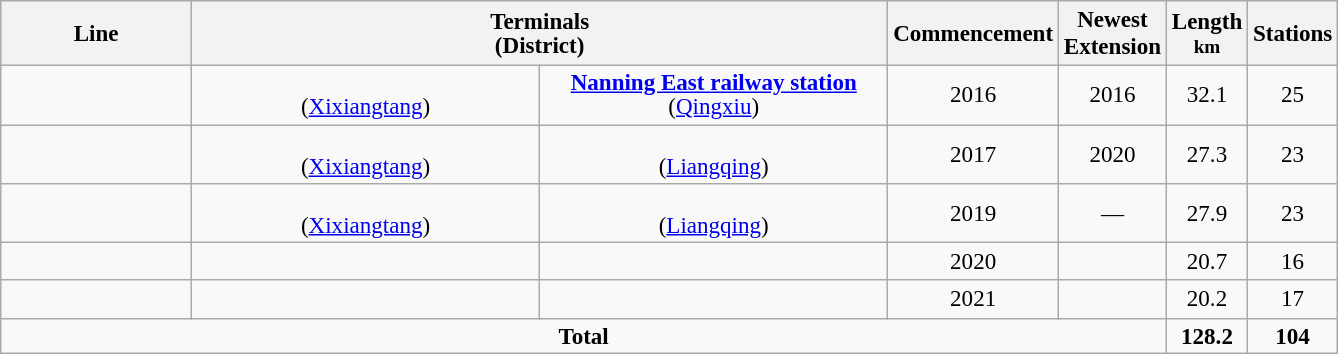<table class="wikitable sortable" style="cell-padding:1.5; font-size:96%; text-align:center;">
<tr>
<th data-sort-type="text"style="width:120px;">Line</th>
<th class="unsortable" colspan="2" style="width:450px; line-height:1.05">Terminals<br>(District)</th>
<th>Commencement</th>
<th>Newest<br>Extension</th>
<th style="line-height:1.05">Length<br><small>km</small></th>
<th style="line-height:1.05">Stations</th>
</tr>
<tr>
<td style="text-align:center; line-height:1.05"></td>
<td style="text-align:center; width:225px; line-height:1.05"><strong></strong><br>(<a href='#'>Xixiangtang</a>)</td>
<td style="text-align:center; width:225px; line-height:1.05"><strong><a href='#'>Nanning East railway station</a></strong><br>(<a href='#'>Qingxiu</a>)</td>
<td style="text-align:center; line-height:1.05">2016</td>
<td style="text-align:center; line-height:1.05">2016</td>
<td style="text-align:center; line-height:1.05">32.1</td>
<td style="text-align:center; line-height:1.05">25</td>
</tr>
<tr>
<td style="text-align:center; line-height:1.05"></td>
<td style="text-align:center; width:225px; line-height:1.05"><strong></strong><br>(<a href='#'>Xixiangtang</a>)</td>
<td style="text-align:center; width:225px; line-height:1.05"><strong></strong><br>(<a href='#'>Liangqing</a>)</td>
<td style="text-align:center; line-height:1.05">2017</td>
<td style="text-align:center; line-height:1.05">2020</td>
<td style="text-align:center; line-height:1.05">27.3</td>
<td style="text-align:center; line-height:1.05">23</td>
</tr>
<tr>
<td style="text-align:center; line-height:1.05"></td>
<td style="text-align:center; width:225px; line-height:1.05"><strong></strong><br>(<a href='#'>Xixiangtang</a>)</td>
<td style="text-align:center; width:225px; line-height:1.05"><strong></strong><br>(<a href='#'>Liangqing</a>)</td>
<td style="text-align:center; line-height:1.05">2019</td>
<td style="text-align:center; line-height:1.05">—</td>
<td style="text-align:center; line-height:1.05">27.9</td>
<td style="text-align:center; line-height:1.05">23</td>
</tr>
<tr>
<td></td>
<td><strong></strong></td>
<td><strong></strong></td>
<td>2020</td>
<td></td>
<td>20.7</td>
<td>16</td>
</tr>
<tr>
<td></td>
<td><strong></strong></td>
<td><strong></strong></td>
<td>2021</td>
<td></td>
<td>20.2</td>
<td>17</td>
</tr>
<tr class="sortbottom">
<td colspan="5" style="text-align:center; line-height:1.05"><strong>Total</strong></td>
<td style="text-align:center; line-height:1.05"><strong>128.2</strong></td>
<td style="text-align:center; line-height:1.05"><strong>104</strong></td>
</tr>
</table>
